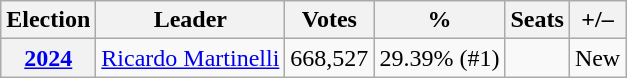<table class=wikitable style="text-align: right;">
<tr>
<th>Election</th>
<th>Leader</th>
<th>Votes</th>
<th>%</th>
<th>Seats</th>
<th>+/–</th>
</tr>
<tr>
<th><a href='#'>2024</a></th>
<td><a href='#'>Ricardo Martinelli</a></td>
<td>668,527</td>
<td>29.39% (#1)</td>
<td></td>
<td>New</td>
</tr>
</table>
